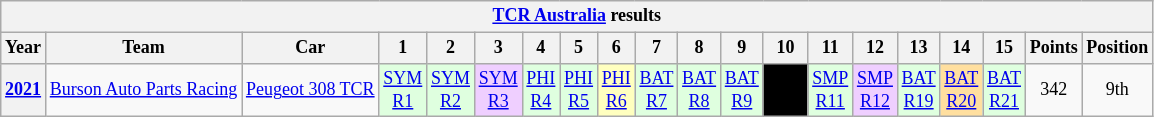<table class="wikitable" style="text-align:center; font-size:75%">
<tr>
<th colspan=26><a href='#'>TCR Australia</a> results</th>
</tr>
<tr>
<th>Year</th>
<th>Team</th>
<th>Car</th>
<th>1</th>
<th>2</th>
<th>3</th>
<th>4</th>
<th>5</th>
<th>6</th>
<th>7</th>
<th>8</th>
<th>9</th>
<th>10</th>
<th>11</th>
<th>12</th>
<th>13</th>
<th>14</th>
<th>15</th>
<th>Points</th>
<th>Position</th>
</tr>
<tr>
<th><a href='#'>2021</a></th>
<td><a href='#'>Burson Auto Parts Racing</a></td>
<td><a href='#'>Peugeot 308 TCR</a></td>
<td style=background:#dfffdf><a href='#'>SYM<br>R1</a><br></td>
<td style=background:#dfffdf><a href='#'>SYM<br>R2</a><br></td>
<td style=background:#efcfff><a href='#'>SYM<br>R3</a><br></td>
<td style=background:#dfffdf><a href='#'>PHI<br>R4</a><br></td>
<td style=background:#dfffdf><a href='#'>PHI<br>R5</a><br></td>
<td style=background:#ffffbf><a href='#'>PHI<br>R6</a><br></td>
<td style=background:#dfffdf><a href='#'>BAT<br>R7</a><br></td>
<td style=background:#dfffdf><a href='#'>BAT<br> R8</a><br></td>
<td style=background:#dfffdf><a href='#'>BAT<br>R9</a><br></td>
<td style=background:#000000;color:#ffffff"><span>SMP<br>R10<br></span></td>
<td style=background:#dfffdf><a href='#'>SMP<br>R11</a><br></td>
<td style=background:#efcfff><a href='#'>SMP<br>R12</a><br></td>
<td style=background:#dfffdf><a href='#'>BAT<br>R19</a><br></td>
<td style=background:#ffdf9f><a href='#'>BAT<br>R20</a><br></td>
<td style=background:#dfffdf><a href='#'>BAT<br>R21</a><br></td>
<td>342</td>
<td>9th</td>
</tr>
</table>
